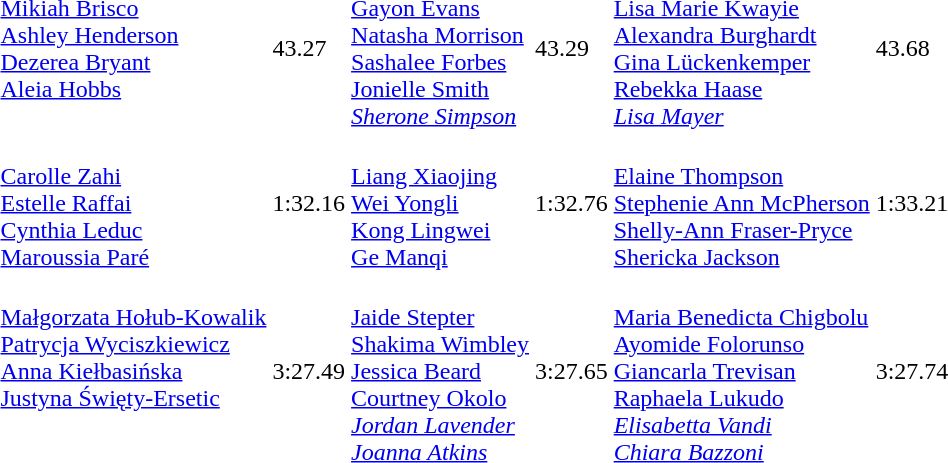<table>
<tr>
<td></td>
<td valign=top><br><a href='#'>Mikiah Brisco</a><br><a href='#'>Ashley Henderson</a><br><a href='#'>Dezerea Bryant</a><br><a href='#'>Aleia Hobbs</a></td>
<td>43.27</td>
<td><br><a href='#'>Gayon Evans</a><br><a href='#'>Natasha Morrison</a><br><a href='#'>Sashalee Forbes</a><br><a href='#'>Jonielle Smith</a><br><em><a href='#'>Sherone Simpson</a></em></td>
<td>43.29</td>
<td><br><a href='#'>Lisa Marie Kwayie</a><br><a href='#'>Alexandra Burghardt</a><br><a href='#'>Gina Lückenkemper</a><br><a href='#'>Rebekka Haase</a><br><em><a href='#'>Lisa Mayer</a></em></td>
<td>43.68</td>
</tr>
<tr>
<td></td>
<td><br><a href='#'>Carolle Zahi</a><br><a href='#'>Estelle Raffai</a><br><a href='#'>Cynthia Leduc</a><br><a href='#'>Maroussia Paré</a></td>
<td>1:32.16 </td>
<td><br><a href='#'>Liang Xiaojing</a><br><a href='#'>Wei Yongli</a><br><a href='#'>Kong Lingwei</a><br><a href='#'>Ge Manqi</a></td>
<td>1:32.76 </td>
<td><br><a href='#'>Elaine Thompson</a><br><a href='#'>Stephenie Ann McPherson</a><br><a href='#'>Shelly-Ann Fraser-Pryce</a><br><a href='#'>Shericka Jackson</a></td>
<td>1:33.21</td>
</tr>
<tr>
<td></td>
<td valign=top><br><a href='#'>Małgorzata Hołub-Kowalik</a><br><a href='#'>Patrycja Wyciszkiewicz</a><br><a href='#'>Anna Kiełbasińska</a><br><a href='#'>Justyna Święty-Ersetic</a></td>
<td>3:27.49</td>
<td><br><a href='#'>Jaide Stepter</a><br><a href='#'>Shakima Wimbley</a><br><a href='#'>Jessica Beard</a><br><a href='#'>Courtney Okolo</a><br><em><a href='#'>Jordan Lavender</a><br><a href='#'>Joanna Atkins</a></em></td>
<td>3:27.65</td>
<td><br><a href='#'>Maria Benedicta Chigbolu</a><br><a href='#'>Ayomide Folorunso</a><br><a href='#'>Giancarla Trevisan</a><br><a href='#'>Raphaela Lukudo</a><br><em><a href='#'>Elisabetta Vandi</a><br><a href='#'>Chiara Bazzoni</a></em></td>
<td>3:27.74</td>
</tr>
</table>
